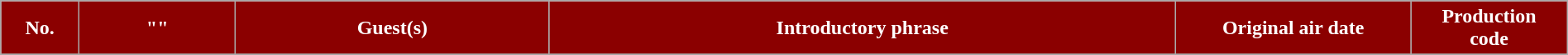<table class="wikitable plainrowheaders" style="width:100%; margin:auto;">
<tr>
<th style="background-color: #8B0000; color:#ffffff" width=5%><abbr>No.</abbr></th>
<th style="background-color: #8B0000; color:#ffffff" width=10%>"<a href='#'></a>"</th>
<th style="background-color: #8B0000; color:#ffffff" width=20%>Guest(s)</th>
<th style="background-color: #8B0000; color:#ffffff" width=40%>Introductory phrase</th>
<th style="background-color: #8B0000; color:#ffffff" width=15%>Original air date</th>
<th style="background-color: #8B0000; color:#ffffff" width=10%>Production <br> code</th>
</tr>
<tr>
</tr>
</table>
